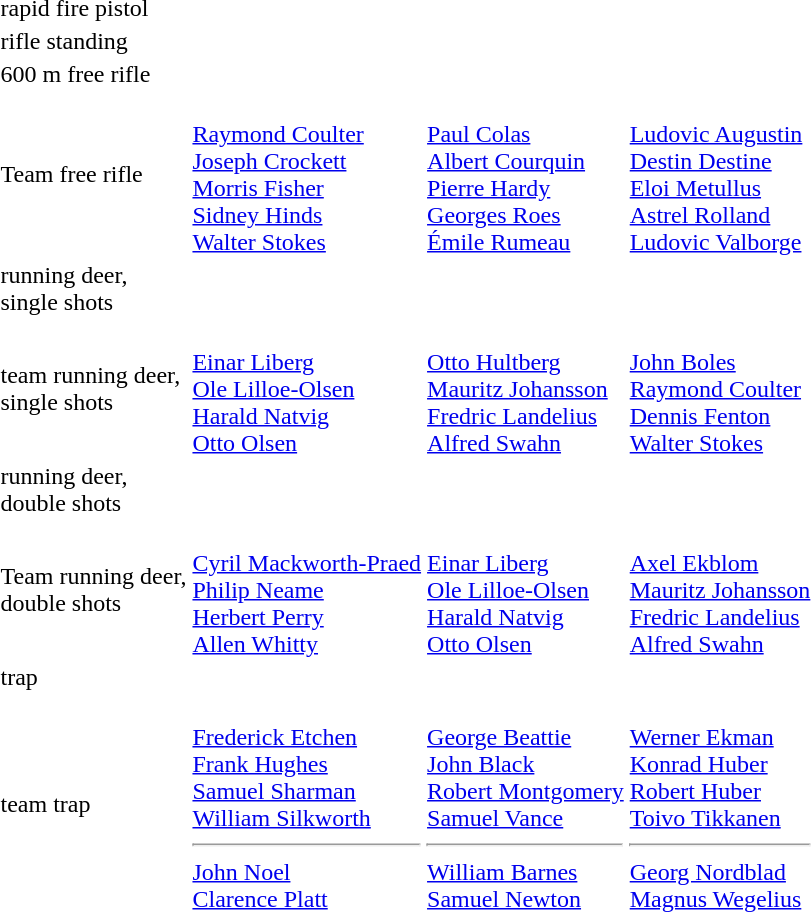<table>
<tr>
<td>rapid fire pistol<br></td>
<td></td>
<td></td>
<td></td>
</tr>
<tr>
<td>rifle standing<br></td>
<td></td>
<td></td>
<td></td>
</tr>
<tr>
<td>600 m free rifle<br></td>
<td></td>
<td></td>
<td></td>
</tr>
<tr>
<td>Team free rifle<br></td>
<td><br><a href='#'>Raymond Coulter</a><br><a href='#'>Joseph Crockett</a><br><a href='#'>Morris Fisher</a><br><a href='#'>Sidney Hinds</a><br><a href='#'>Walter Stokes</a></td>
<td><br><a href='#'>Paul Colas</a><br><a href='#'>Albert Courquin</a><br><a href='#'>Pierre Hardy</a><br><a href='#'>Georges Roes</a><br><a href='#'>Émile Rumeau</a></td>
<td><br><a href='#'>Ludovic Augustin</a><br><a href='#'>Destin Destine</a><br><a href='#'>Eloi Metullus</a><br><a href='#'>Astrel Rolland</a><br><a href='#'>Ludovic Valborge</a></td>
</tr>
<tr>
<td>running deer,<br>single shots<br></td>
<td></td>
<td></td>
<td></td>
</tr>
<tr>
<td>team running deer,<br>single shots<br></td>
<td><br><a href='#'>Einar Liberg</a><br><a href='#'>Ole Lilloe-Olsen</a><br><a href='#'>Harald Natvig</a><br><a href='#'>Otto Olsen</a></td>
<td><br><a href='#'>Otto Hultberg</a><br><a href='#'>Mauritz Johansson</a><br><a href='#'>Fredric Landelius</a><br><a href='#'>Alfred Swahn</a></td>
<td><br><a href='#'>John Boles</a><br><a href='#'>Raymond Coulter</a><br><a href='#'>Dennis Fenton</a><br><a href='#'>Walter Stokes</a></td>
</tr>
<tr>
<td>running deer,<br>double shots<br></td>
<td></td>
<td></td>
<td></td>
</tr>
<tr>
<td>Team running deer,<br>double shots<br></td>
<td><br><a href='#'>Cyril Mackworth-Praed</a><br><a href='#'>Philip Neame</a><br><a href='#'>Herbert Perry</a><br><a href='#'>Allen Whitty</a></td>
<td><br><a href='#'>Einar Liberg</a><br><a href='#'>Ole Lilloe-Olsen</a><br><a href='#'>Harald Natvig</a><br><a href='#'>Otto Olsen</a></td>
<td><br><a href='#'>Axel Ekblom</a><br><a href='#'>Mauritz Johansson</a><br><a href='#'>Fredric Landelius</a><br><a href='#'>Alfred Swahn</a></td>
</tr>
<tr>
<td>trap <br></td>
<td></td>
<td></td>
<td></td>
</tr>
<tr>
<td>team trap<br></td>
<td><br><a href='#'>Frederick Etchen</a><br><a href='#'>Frank Hughes</a><br><a href='#'>Samuel Sharman</a><br><a href='#'>William Silkworth</a><hr><a href='#'>John Noel</a><br><a href='#'>Clarence Platt</a></td>
<td><br><a href='#'>George Beattie</a><br><a href='#'>John Black</a><br><a href='#'>Robert Montgomery</a><br><a href='#'>Samuel Vance</a><hr><a href='#'>William Barnes</a><br><a href='#'>Samuel Newton</a></td>
<td><br><a href='#'>Werner Ekman</a><br><a href='#'>Konrad Huber</a><br><a href='#'>Robert Huber</a><br><a href='#'>Toivo Tikkanen</a><hr><a href='#'>Georg Nordblad</a><br><a href='#'>Magnus Wegelius</a></td>
</tr>
</table>
